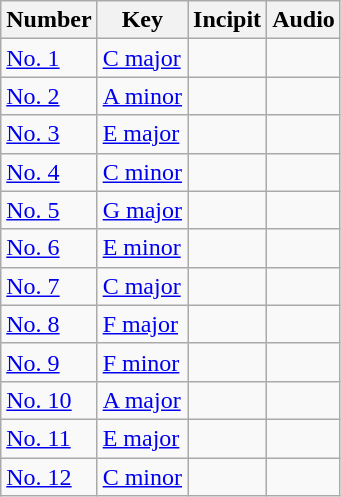<table class="wikitable">
<tr>
<th>Number</th>
<th>Key</th>
<th>Incipit</th>
<th>Audio</th>
</tr>
<tr>
<td><a href='#'>No. 1</a></td>
<td><a href='#'>C major</a></td>
<td></td>
<td></td>
</tr>
<tr>
<td><a href='#'>No. 2</a></td>
<td><a href='#'>A minor</a></td>
<td></td>
<td></td>
</tr>
<tr>
<td><a href='#'>No. 3</a></td>
<td><a href='#'>E major</a></td>
<td></td>
<td></td>
</tr>
<tr>
<td><a href='#'>No. 4</a></td>
<td><a href='#'>C minor</a></td>
<td></td>
<td></td>
</tr>
<tr>
<td><a href='#'>No. 5</a></td>
<td><a href='#'>G major</a></td>
<td></td>
<td></td>
</tr>
<tr>
<td><a href='#'>No. 6</a></td>
<td><a href='#'>E minor</a></td>
<td></td>
<td></td>
</tr>
<tr>
<td><a href='#'>No. 7</a></td>
<td><a href='#'>C major</a></td>
<td></td>
<td></td>
</tr>
<tr>
<td><a href='#'>No. 8</a></td>
<td><a href='#'>F major</a></td>
<td></td>
<td></td>
</tr>
<tr>
<td><a href='#'>No. 9</a></td>
<td><a href='#'>F minor</a></td>
<td></td>
<td></td>
</tr>
<tr>
<td><a href='#'>No. 10</a></td>
<td><a href='#'>A major</a></td>
<td></td>
<td></td>
</tr>
<tr>
<td><a href='#'>No. 11</a></td>
<td><a href='#'>E major</a></td>
<td></td>
<td></td>
</tr>
<tr>
<td><a href='#'>No. 12</a></td>
<td><a href='#'>C minor</a></td>
<td></td>
<td></td>
</tr>
</table>
